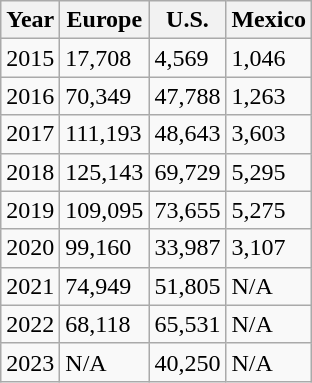<table class="wikitable">
<tr>
<th>Year</th>
<th>Europe</th>
<th>U.S.</th>
<th>Mexico</th>
</tr>
<tr>
<td>2015</td>
<td>17,708</td>
<td>4,569</td>
<td>1,046</td>
</tr>
<tr>
<td>2016</td>
<td>70,349</td>
<td>47,788</td>
<td>1,263</td>
</tr>
<tr>
<td>2017</td>
<td>111,193</td>
<td>48,643</td>
<td>3,603</td>
</tr>
<tr>
<td>2018</td>
<td>125,143</td>
<td>69,729</td>
<td>5,295</td>
</tr>
<tr>
<td>2019</td>
<td>109,095</td>
<td>73,655</td>
<td>5,275</td>
</tr>
<tr>
<td>2020</td>
<td>99,160</td>
<td>33,987</td>
<td>3,107</td>
</tr>
<tr>
<td>2021</td>
<td>74,949</td>
<td>51,805</td>
<td>N/A</td>
</tr>
<tr>
<td>2022</td>
<td>68,118</td>
<td>65,531</td>
<td>N/A</td>
</tr>
<tr>
<td>2023</td>
<td>N/A</td>
<td>40,250</td>
<td>N/A</td>
</tr>
</table>
